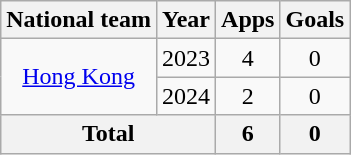<table class="wikitable" style="text-align:center">
<tr>
<th>National team</th>
<th>Year</th>
<th>Apps</th>
<th>Goals</th>
</tr>
<tr>
<td rowspan="2"><a href='#'>Hong Kong</a></td>
<td>2023</td>
<td>4</td>
<td>0</td>
</tr>
<tr>
<td>2024</td>
<td>2</td>
<td>0</td>
</tr>
<tr>
<th colspan="2">Total</th>
<th>6</th>
<th>0</th>
</tr>
</table>
